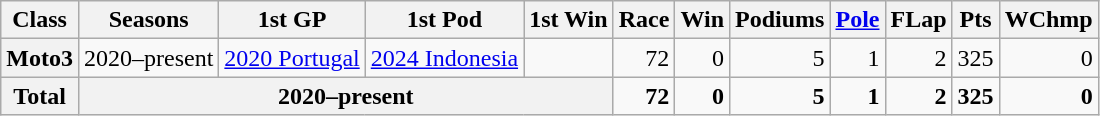<table class="wikitable" style="text-align:right;">
<tr>
<th>Class</th>
<th>Seasons</th>
<th>1st GP</th>
<th>1st Pod</th>
<th>1st Win</th>
<th>Race</th>
<th>Win</th>
<th>Podiums</th>
<th><a href='#'>Pole</a></th>
<th>FLap</th>
<th>Pts</th>
<th>WChmp</th>
</tr>
<tr>
<th>Moto3</th>
<td>2020–present</td>
<td style="text-align:left;"><a href='#'>2020 Portugal</a></td>
<td style="text-align:left;"><a href='#'>2024 Indonesia</a></td>
<td style="text-align:left;"></td>
<td>72</td>
<td>0</td>
<td>5</td>
<td>1</td>
<td>2</td>
<td>325</td>
<td>0</td>
</tr>
<tr>
<th>Total</th>
<th colspan="4">2020–present</th>
<td><strong>72</strong></td>
<td><strong>0</strong></td>
<td><strong>5</strong></td>
<td><strong>1</strong></td>
<td><strong>2</strong></td>
<td><strong>325</strong></td>
<td><strong>0</strong></td>
</tr>
</table>
